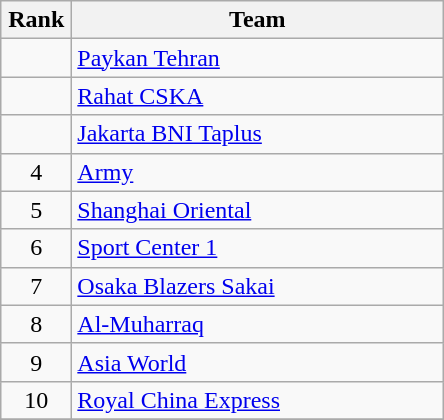<table class="wikitable" style="text-align: center;">
<tr>
<th width=40>Rank</th>
<th width=240>Team</th>
</tr>
<tr>
<td></td>
<td align="left"> <a href='#'>Paykan Tehran</a></td>
</tr>
<tr>
<td></td>
<td align="left"> <a href='#'>Rahat CSKA</a></td>
</tr>
<tr>
<td></td>
<td align="left"> <a href='#'>Jakarta BNI Taplus</a></td>
</tr>
<tr>
<td>4</td>
<td align="left"> <a href='#'>Army</a></td>
</tr>
<tr>
<td>5</td>
<td align="left"> <a href='#'>Shanghai Oriental</a></td>
</tr>
<tr>
<td>6</td>
<td align="left"> <a href='#'>Sport Center 1</a></td>
</tr>
<tr>
<td>7</td>
<td align="left"> <a href='#'>Osaka Blazers Sakai</a></td>
</tr>
<tr>
<td>8</td>
<td align="left"> <a href='#'>Al-Muharraq</a></td>
</tr>
<tr>
<td>9</td>
<td align="left"> <a href='#'>Asia World</a></td>
</tr>
<tr>
<td>10</td>
<td align="left"> <a href='#'>Royal China Express</a></td>
</tr>
<tr>
</tr>
</table>
